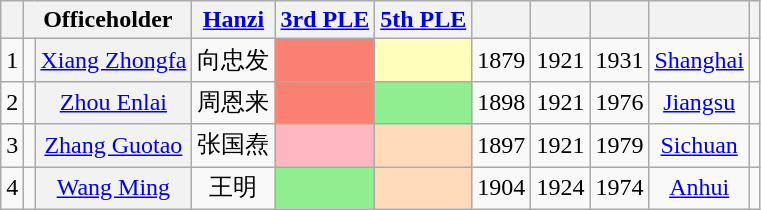<table class="wikitable sortable" style=text-align:center>
<tr>
<th scope=col></th>
<th scope=col colspan="2">Officeholder</th>
<th scope=col><a href='#'>Hanzi</a></th>
<th scope=col unsortable><a href='#'>3rd PLE</a></th>
<th scope=col unsortable><a href='#'>5th PLE</a></th>
<th scope=col></th>
<th scope=col></th>
<th scope=col></th>
<th scope=col></th>
<th scope=col class="unsortable"></th>
</tr>
<tr>
<td>1</td>
<td></td>
<th align="center" scope="row" style="font-weight:normal;"><a href='#'>Xiang Zhongfa</a></th>
<td data-sort-value="4">向忠发</td>
<td bgcolor = Salmon></td>
<td bgcolor = ffffbb></td>
<td>1879</td>
<td>1921</td>
<td>1931</td>
<td><a href='#'>Shanghai</a></td>
<td></td>
</tr>
<tr>
<td>2</td>
<td></td>
<th align="center" scope="row" style="font-weight:normal;"><a href='#'>Zhou Enlai</a></th>
<td data-sort-value="128">周恩来</td>
<td bgcolor = Salmon></td>
<td bgcolor = LightGreen></td>
<td>1898</td>
<td>1921</td>
<td>1976</td>
<td><a href='#'>Jiangsu</a></td>
<td></td>
</tr>
<tr>
<td>3</td>
<td></td>
<th align="center" scope="row" style="font-weight:normal;"><a href='#'>Zhang Guotao</a></th>
<td data-sort-value="53">张国焘</td>
<td bgcolor = LightPink></td>
<td bgcolor = PeachPuff></td>
<td>1897</td>
<td>1921</td>
<td>1979</td>
<td><a href='#'>Sichuan</a></td>
<td></td>
</tr>
<tr>
<td>4</td>
<td></td>
<th align="center" scope="row" style="font-weight:normal;"><a href='#'>Wang Ming</a></th>
<td data-sort-value="53">王明</td>
<td bgcolor = LightGreen></td>
<td bgcolor = PeachPuff></td>
<td>1904</td>
<td>1924</td>
<td>1974</td>
<td><a href='#'>Anhui</a></td>
<td></td>
</tr>
</table>
